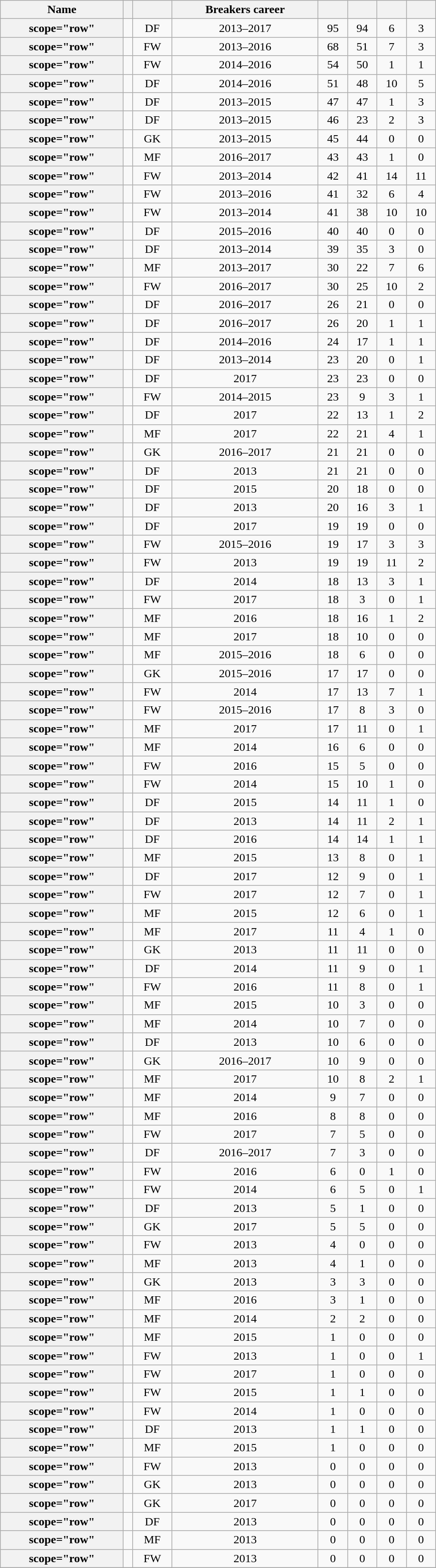<table class="wikitable sortable" style="text-align:center;width:600px;">
<tr>
<th scope="col">Name</th>
<th scope="col"></th>
<th scope="col"></th>
<th scope="col">Breakers career</th>
<th scope="col"></th>
<th scope="col"></th>
<th scope="col"></th>
<th scope="col"></th>
</tr>
<tr>
<th>scope="row" </th>
<td></td>
<td>DF</td>
<td>2013–2017</td>
<td>95</td>
<td>94</td>
<td>6</td>
<td>3</td>
</tr>
<tr>
<th>scope="row" </th>
<td></td>
<td>FW</td>
<td>2013–2016</td>
<td>68</td>
<td>51</td>
<td>7</td>
<td>3</td>
</tr>
<tr>
<th>scope="row" </th>
<td></td>
<td>FW</td>
<td>2014–2016</td>
<td>54</td>
<td>50</td>
<td>1</td>
<td>1</td>
</tr>
<tr>
<th>scope="row" </th>
<td></td>
<td>DF</td>
<td>2014–2016</td>
<td>51</td>
<td>48</td>
<td>10</td>
<td>5</td>
</tr>
<tr>
<th>scope="row" </th>
<td></td>
<td>DF</td>
<td>2013–2015</td>
<td>47</td>
<td>47</td>
<td>1</td>
<td>3</td>
</tr>
<tr>
<th>scope="row" </th>
<td></td>
<td>DF</td>
<td>2013–2015</td>
<td>46</td>
<td>23</td>
<td>2</td>
<td>3</td>
</tr>
<tr>
<th>scope="row" </th>
<td></td>
<td>GK</td>
<td>2013–2015</td>
<td>45</td>
<td>44</td>
<td>0</td>
<td>0</td>
</tr>
<tr>
<th>scope="row" </th>
<td></td>
<td>MF</td>
<td>2016–2017</td>
<td>43</td>
<td>43</td>
<td>1</td>
<td>0</td>
</tr>
<tr>
<th>scope="row" </th>
<td></td>
<td>FW</td>
<td>2013–2014</td>
<td>42</td>
<td>41</td>
<td>14</td>
<td>11</td>
</tr>
<tr>
<th>scope="row" </th>
<td></td>
<td>FW</td>
<td>2013–2016</td>
<td>41</td>
<td>32</td>
<td>6</td>
<td>4</td>
</tr>
<tr>
<th>scope="row" </th>
<td></td>
<td>FW</td>
<td>2013–2014</td>
<td>41</td>
<td>38</td>
<td>10</td>
<td>10</td>
</tr>
<tr>
<th>scope="row" </th>
<td></td>
<td>DF</td>
<td>2015–2016</td>
<td>40</td>
<td>40</td>
<td>0</td>
<td>0</td>
</tr>
<tr>
<th>scope="row" </th>
<td></td>
<td>DF</td>
<td>2013–2014</td>
<td>39</td>
<td>35</td>
<td>3</td>
<td>0</td>
</tr>
<tr>
<th>scope="row" </th>
<td></td>
<td>MF</td>
<td>2013–2017</td>
<td>30</td>
<td>22</td>
<td>7</td>
<td>6</td>
</tr>
<tr>
<th>scope="row" </th>
<td></td>
<td>FW</td>
<td>2016–2017</td>
<td>30</td>
<td>25</td>
<td>10</td>
<td>2</td>
</tr>
<tr>
<th>scope="row" </th>
<td></td>
<td>DF</td>
<td>2016–2017</td>
<td>26</td>
<td>21</td>
<td>0</td>
<td>0</td>
</tr>
<tr>
<th>scope="row" </th>
<td></td>
<td>DF</td>
<td>2016–2017</td>
<td>26</td>
<td>20</td>
<td>1</td>
<td>1</td>
</tr>
<tr>
<th>scope="row" </th>
<td></td>
<td>DF</td>
<td>2014–2016</td>
<td>24</td>
<td>17</td>
<td>1</td>
<td>1</td>
</tr>
<tr>
<th>scope="row" </th>
<td></td>
<td>DF</td>
<td>2013–2014</td>
<td>23</td>
<td>20</td>
<td>0</td>
<td>1</td>
</tr>
<tr>
<th>scope="row" </th>
<td></td>
<td>DF</td>
<td>2017</td>
<td>23</td>
<td>23</td>
<td>0</td>
<td>0</td>
</tr>
<tr>
<th>scope="row" </th>
<td></td>
<td>FW</td>
<td>2014–2015</td>
<td>23</td>
<td>9</td>
<td>3</td>
<td>1</td>
</tr>
<tr>
<th>scope="row" </th>
<td></td>
<td>DF</td>
<td>2017</td>
<td>22</td>
<td>13</td>
<td>1</td>
<td>2</td>
</tr>
<tr>
<th>scope="row" </th>
<td></td>
<td>MF</td>
<td>2017</td>
<td>22</td>
<td>21</td>
<td>4</td>
<td>1</td>
</tr>
<tr>
<th>scope="row" </th>
<td></td>
<td>GK</td>
<td>2016–2017</td>
<td>21</td>
<td>21</td>
<td>0</td>
<td>0</td>
</tr>
<tr>
<th>scope="row" </th>
<td></td>
<td>DF</td>
<td>2013</td>
<td>21</td>
<td>21</td>
<td>0</td>
<td>0</td>
</tr>
<tr>
<th>scope="row" </th>
<td></td>
<td>DF</td>
<td>2015</td>
<td>20</td>
<td>18</td>
<td>0</td>
<td>0</td>
</tr>
<tr>
<th>scope="row" </th>
<td></td>
<td>DF</td>
<td>2013</td>
<td>20</td>
<td>16</td>
<td>3</td>
<td>1</td>
</tr>
<tr>
<th>scope="row" </th>
<td></td>
<td>DF</td>
<td>2017</td>
<td>19</td>
<td>19</td>
<td>0</td>
<td>0</td>
</tr>
<tr>
<th>scope="row" </th>
<td></td>
<td>FW</td>
<td>2015–2016</td>
<td>19</td>
<td>17</td>
<td>3</td>
<td>3</td>
</tr>
<tr>
<th>scope="row" </th>
<td></td>
<td>FW</td>
<td>2013</td>
<td>19</td>
<td>19</td>
<td>11</td>
<td>2</td>
</tr>
<tr>
<th>scope="row" </th>
<td></td>
<td>DF</td>
<td>2014</td>
<td>18</td>
<td>13</td>
<td>3</td>
<td>1</td>
</tr>
<tr>
<th>scope="row" </th>
<td></td>
<td>FW</td>
<td>2017</td>
<td>18</td>
<td>3</td>
<td>0</td>
<td>1</td>
</tr>
<tr>
<th>scope="row" </th>
<td></td>
<td>MF</td>
<td>2016</td>
<td>18</td>
<td>16</td>
<td>1</td>
<td>2</td>
</tr>
<tr>
<th>scope="row" </th>
<td></td>
<td>MF</td>
<td>2017</td>
<td>18</td>
<td>10</td>
<td>0</td>
<td>0</td>
</tr>
<tr>
<th>scope="row" </th>
<td></td>
<td>MF</td>
<td>2015–2016</td>
<td>18</td>
<td>6</td>
<td>0</td>
<td>0</td>
</tr>
<tr>
<th>scope="row" </th>
<td></td>
<td>GK</td>
<td>2015–2016</td>
<td>17</td>
<td>17</td>
<td>0</td>
<td>0</td>
</tr>
<tr>
<th>scope="row" </th>
<td></td>
<td>FW</td>
<td>2014</td>
<td>17</td>
<td>13</td>
<td>7</td>
<td>1</td>
</tr>
<tr>
<th>scope="row" </th>
<td></td>
<td>FW</td>
<td>2015–2016</td>
<td>17</td>
<td>8</td>
<td>3</td>
<td>0</td>
</tr>
<tr>
<th>scope="row" </th>
<td></td>
<td>MF</td>
<td>2017</td>
<td>17</td>
<td>11</td>
<td>0</td>
<td>1</td>
</tr>
<tr>
<th>scope="row" </th>
<td></td>
<td>MF</td>
<td>2014</td>
<td>16</td>
<td>6</td>
<td>0</td>
<td>0</td>
</tr>
<tr>
<th>scope="row" </th>
<td></td>
<td>FW</td>
<td>2016</td>
<td>15</td>
<td>5</td>
<td>0</td>
<td>0</td>
</tr>
<tr>
<th>scope="row" </th>
<td></td>
<td>FW</td>
<td>2014</td>
<td>15</td>
<td>10</td>
<td>1</td>
<td>0</td>
</tr>
<tr>
<th>scope="row" </th>
<td></td>
<td>DF</td>
<td>2015</td>
<td>14</td>
<td>11</td>
<td>1</td>
<td>0</td>
</tr>
<tr>
<th>scope="row" </th>
<td></td>
<td>DF</td>
<td>2013</td>
<td>14</td>
<td>11</td>
<td>2</td>
<td>1</td>
</tr>
<tr>
<th>scope="row" </th>
<td></td>
<td>DF</td>
<td>2016</td>
<td>14</td>
<td>14</td>
<td>1</td>
<td>1</td>
</tr>
<tr>
<th>scope="row" </th>
<td></td>
<td>MF</td>
<td>2015</td>
<td>13</td>
<td>8</td>
<td>0</td>
<td>1</td>
</tr>
<tr>
<th>scope="row" </th>
<td></td>
<td>DF</td>
<td>2017</td>
<td>12</td>
<td>9</td>
<td>0</td>
<td>1</td>
</tr>
<tr>
<th>scope="row" </th>
<td></td>
<td>FW</td>
<td>2017</td>
<td>12</td>
<td>7</td>
<td>0</td>
<td>1</td>
</tr>
<tr>
<th>scope="row" </th>
<td></td>
<td>MF</td>
<td>2015</td>
<td>12</td>
<td>6</td>
<td>0</td>
<td>1</td>
</tr>
<tr>
<th>scope="row" </th>
<td></td>
<td>MF</td>
<td>2017</td>
<td>11</td>
<td>4</td>
<td>1</td>
<td>0</td>
</tr>
<tr>
<th>scope="row" </th>
<td></td>
<td>GK</td>
<td>2013</td>
<td>11</td>
<td>11</td>
<td>0</td>
<td>0</td>
</tr>
<tr>
<th>scope="row" </th>
<td></td>
<td>DF</td>
<td>2014</td>
<td>11</td>
<td>9</td>
<td>0</td>
<td>1</td>
</tr>
<tr>
<th>scope="row" </th>
<td></td>
<td>FW</td>
<td>2016</td>
<td>11</td>
<td>8</td>
<td>0</td>
<td>1</td>
</tr>
<tr>
<th>scope="row" </th>
<td></td>
<td>MF</td>
<td>2015</td>
<td>10</td>
<td>3</td>
<td>0</td>
<td>0</td>
</tr>
<tr>
<th>scope="row" </th>
<td></td>
<td>MF</td>
<td>2014</td>
<td>10</td>
<td>7</td>
<td>0</td>
<td>0</td>
</tr>
<tr>
<th>scope="row" </th>
<td></td>
<td>DF</td>
<td>2013</td>
<td>10</td>
<td>6</td>
<td>0</td>
<td>0</td>
</tr>
<tr>
<th>scope="row" </th>
<td></td>
<td>GK</td>
<td>2016–2017</td>
<td>10</td>
<td>9</td>
<td>0</td>
<td>0</td>
</tr>
<tr>
<th>scope="row" </th>
<td></td>
<td>MF</td>
<td>2017</td>
<td>10</td>
<td>8</td>
<td>2</td>
<td>1</td>
</tr>
<tr>
<th>scope="row" </th>
<td></td>
<td>MF</td>
<td>2014</td>
<td>9</td>
<td>7</td>
<td>0</td>
<td>0</td>
</tr>
<tr>
<th>scope="row" </th>
<td></td>
<td>MF</td>
<td>2016</td>
<td>8</td>
<td>8</td>
<td>0</td>
<td>0</td>
</tr>
<tr>
<th>scope="row" </th>
<td></td>
<td>FW</td>
<td>2017</td>
<td>7</td>
<td>5</td>
<td>0</td>
<td>0</td>
</tr>
<tr>
<th>scope="row" </th>
<td></td>
<td>DF</td>
<td>2016–2017</td>
<td>7</td>
<td>3</td>
<td>0</td>
<td>0</td>
</tr>
<tr>
<th>scope="row" </th>
<td></td>
<td>FW</td>
<td>2016</td>
<td>6</td>
<td>0</td>
<td>1</td>
<td>0</td>
</tr>
<tr>
<th>scope="row" </th>
<td></td>
<td>FW</td>
<td>2014</td>
<td>6</td>
<td>5</td>
<td>0</td>
<td>1</td>
</tr>
<tr>
<th>scope="row" </th>
<td></td>
<td>DF</td>
<td>2013</td>
<td>5</td>
<td>1</td>
<td>0</td>
<td>0</td>
</tr>
<tr>
<th>scope="row" </th>
<td></td>
<td>GK</td>
<td>2017</td>
<td>5</td>
<td>5</td>
<td>0</td>
<td>0</td>
</tr>
<tr>
<th>scope="row" </th>
<td></td>
<td>FW</td>
<td>2013</td>
<td>4</td>
<td>0</td>
<td>0</td>
<td>0</td>
</tr>
<tr>
<th>scope="row" </th>
<td></td>
<td>MF</td>
<td>2013</td>
<td>4</td>
<td>1</td>
<td>0</td>
<td>0</td>
</tr>
<tr>
<th>scope="row" </th>
<td></td>
<td>GK</td>
<td>2013</td>
<td>3</td>
<td>3</td>
<td>0</td>
<td>0</td>
</tr>
<tr>
<th>scope="row" </th>
<td></td>
<td>MF</td>
<td>2016</td>
<td>3</td>
<td>1</td>
<td>0</td>
<td>0</td>
</tr>
<tr>
<th>scope="row" </th>
<td></td>
<td>MF</td>
<td>2014</td>
<td>2</td>
<td>2</td>
<td>0</td>
<td>0</td>
</tr>
<tr>
<th>scope="row" </th>
<td></td>
<td>MF</td>
<td>2015</td>
<td>1</td>
<td>0</td>
<td>0</td>
<td>0</td>
</tr>
<tr>
<th>scope="row" </th>
<td></td>
<td>FW</td>
<td>2013</td>
<td>1</td>
<td>0</td>
<td>0</td>
<td>1</td>
</tr>
<tr>
<th>scope="row" </th>
<td></td>
<td>FW</td>
<td>2017</td>
<td>1</td>
<td>0</td>
<td>0</td>
<td>0</td>
</tr>
<tr>
<th>scope="row" </th>
<td></td>
<td>FW</td>
<td>2015</td>
<td>1</td>
<td>1</td>
<td>0</td>
<td>0</td>
</tr>
<tr>
<th>scope="row" </th>
<td></td>
<td>FW</td>
<td>2014</td>
<td>1</td>
<td>0</td>
<td>0</td>
<td>0</td>
</tr>
<tr>
<th>scope="row" </th>
<td></td>
<td>DF</td>
<td>2013</td>
<td>1</td>
<td>1</td>
<td>0</td>
<td>0</td>
</tr>
<tr>
<th>scope="row" </th>
<td></td>
<td>MF</td>
<td>2015</td>
<td>1</td>
<td>0</td>
<td>0</td>
<td>0</td>
</tr>
<tr>
<th>scope="row" </th>
<td></td>
<td>FW</td>
<td>2013</td>
<td>0</td>
<td>0</td>
<td>0</td>
<td>0</td>
</tr>
<tr>
<th>scope="row" </th>
<td></td>
<td>GK</td>
<td>2013</td>
<td>0</td>
<td>0</td>
<td>0</td>
<td>0</td>
</tr>
<tr>
<th>scope="row" </th>
<td></td>
<td>GK</td>
<td>2017</td>
<td>0</td>
<td>0</td>
<td>0</td>
<td>0</td>
</tr>
<tr>
<th>scope="row" </th>
<td></td>
<td>DF</td>
<td>2013</td>
<td>0</td>
<td>0</td>
<td>0</td>
<td>0</td>
</tr>
<tr>
<th>scope="row" </th>
<td></td>
<td>MF</td>
<td>2013</td>
<td>0</td>
<td>0</td>
<td>0</td>
<td>0</td>
</tr>
<tr>
<th>scope="row" </th>
<td></td>
<td>FW</td>
<td>2013</td>
<td>0</td>
<td>0</td>
<td>0</td>
<td>0</td>
</tr>
<tr>
</tr>
</table>
